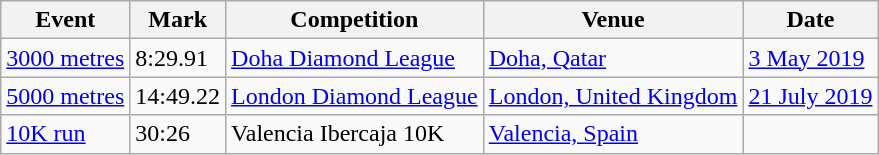<table class="wikitable">
<tr>
<th>Event</th>
<th>Mark</th>
<th>Competition</th>
<th>Venue</th>
<th>Date</th>
</tr>
<tr>
<td><a href='#'>3000 metres</a></td>
<td>8:29.91</td>
<td><a href='#'>Doha Diamond League</a></td>
<td><a href='#'>Doha, Qatar</a></td>
<td><a href='#'>3 May 2019</a></td>
</tr>
<tr>
<td><a href='#'>5000 metres</a></td>
<td>14:49.22</td>
<td><a href='#'>London Diamond League</a></td>
<td><a href='#'>London, United Kingdom</a></td>
<td><a href='#'>21 July 2019</a></td>
</tr>
<tr>
<td><a href='#'>10K run</a></td>
<td>30:26</td>
<td>Valencia Ibercaja 10K</td>
<td><a href='#'>Valencia, Spain</a></td>
<td></td>
</tr>
</table>
